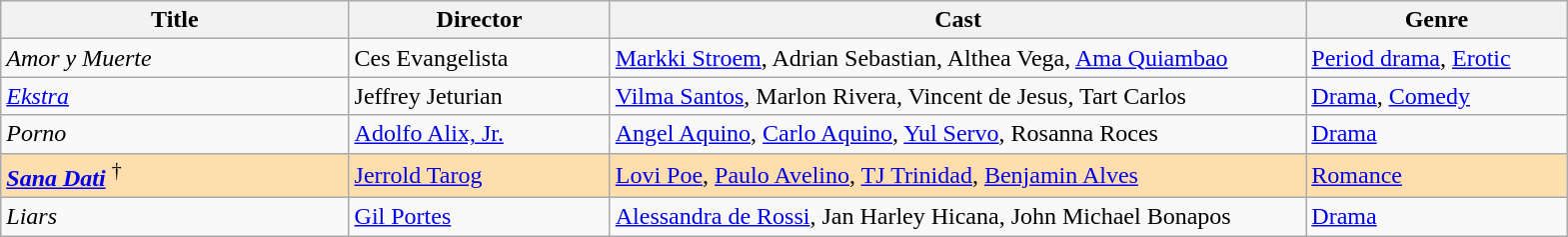<table class="wikitable">
<tr>
<th style="width:20%;">Title</th>
<th style="width:15%;">Director</th>
<th style="width:40%;">Cast</th>
<th style="width:15%;">Genre</th>
</tr>
<tr>
<td><em>Amor y Muerte</em></td>
<td>Ces Evangelista</td>
<td><a href='#'>Markki Stroem</a>, Adrian Sebastian, Althea Vega, <a href='#'>Ama Quiambao</a></td>
<td><a href='#'>Period drama</a>, <a href='#'>Erotic</a></td>
</tr>
<tr>
<td><em><a href='#'>Ekstra</a></em></td>
<td>Jeffrey Jeturian</td>
<td><a href='#'>Vilma Santos</a>, Marlon Rivera, Vincent de Jesus, Tart Carlos</td>
<td><a href='#'>Drama</a>, <a href='#'>Comedy</a></td>
</tr>
<tr>
<td><em>Porno</em></td>
<td><a href='#'>Adolfo Alix, Jr.</a></td>
<td><a href='#'>Angel Aquino</a>, <a href='#'>Carlo Aquino</a>, <a href='#'>Yul Servo</a>, Rosanna Roces</td>
<td><a href='#'>Drama</a></td>
</tr>
<tr style="background:#FFDEAD;">
<td><strong><em><a href='#'>Sana Dati</a></em></strong>  <sup>†</sup></td>
<td><a href='#'>Jerrold Tarog</a></td>
<td><a href='#'>Lovi Poe</a>, <a href='#'>Paulo Avelino</a>,  <a href='#'>TJ Trinidad</a>, <a href='#'>Benjamin Alves</a></td>
<td><a href='#'>Romance</a></td>
</tr>
<tr>
<td><em>Liars</em></td>
<td><a href='#'>Gil Portes</a></td>
<td><a href='#'>Alessandra de Rossi</a>, Jan Harley Hicana, John Michael Bonapos</td>
<td><a href='#'>Drama</a></td>
</tr>
</table>
